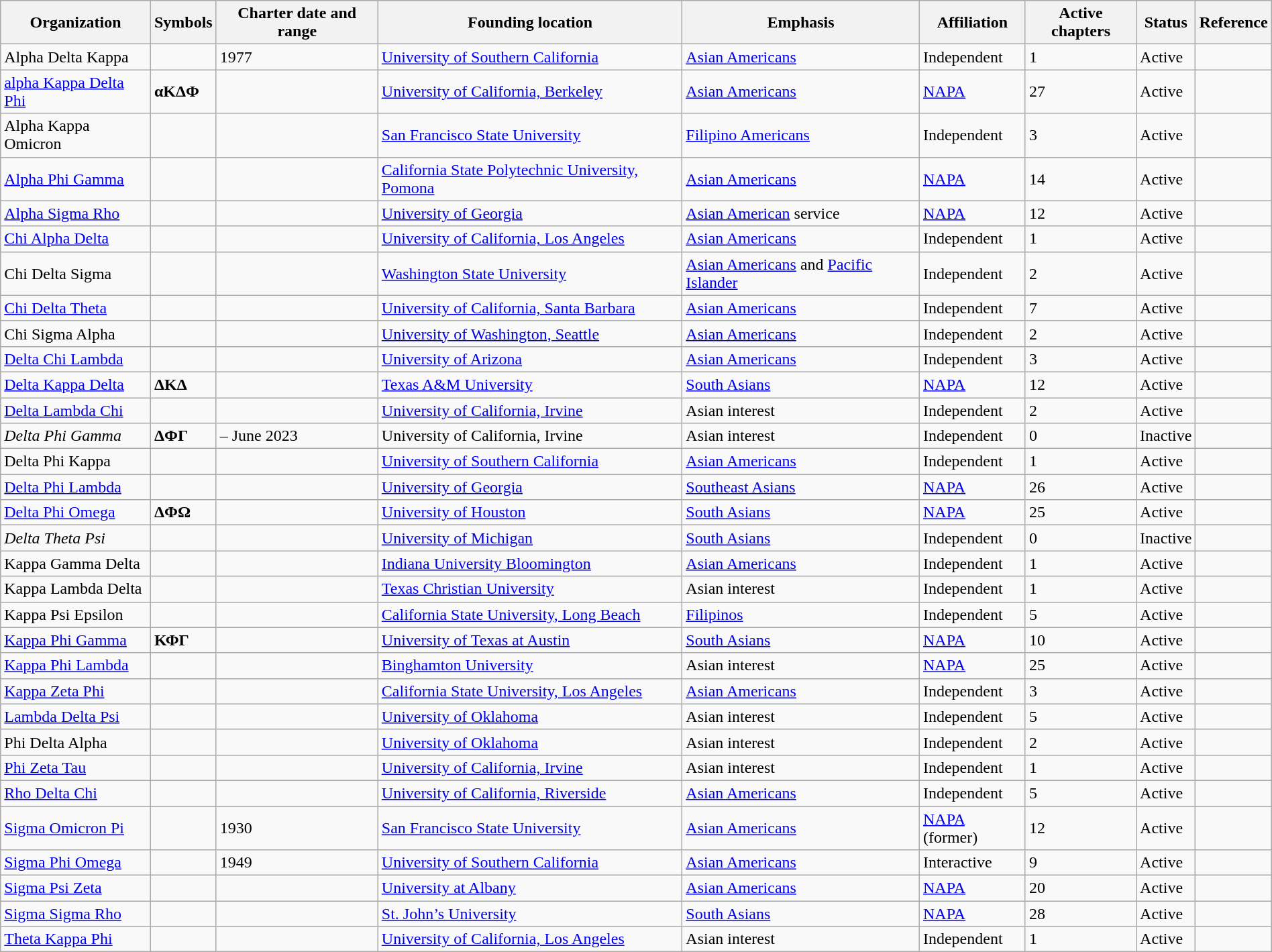<table class="wikitable sortable" width="100%">
<tr>
<th>Organization</th>
<th>Symbols</th>
<th>Charter date and range</th>
<th>Founding location</th>
<th>Emphasis</th>
<th>Affiliation</th>
<th>Active chapters</th>
<th>Status</th>
<th>Reference</th>
</tr>
<tr>
<td>Alpha Delta Kappa</td>
<td><strong></strong></td>
<td>1977</td>
<td><a href='#'>University of Southern California</a></td>
<td><a href='#'>Asian Americans</a></td>
<td>Independent</td>
<td>1</td>
<td>Active</td>
<td></td>
</tr>
<tr>
<td><a href='#'>alpha Kappa Delta Phi</a></td>
<td><strong>αΚΔΦ</strong></td>
<td></td>
<td><a href='#'>University of California, Berkeley</a></td>
<td><a href='#'>Asian Americans</a></td>
<td><a href='#'>NAPA</a></td>
<td>27</td>
<td>Active</td>
<td></td>
</tr>
<tr>
<td>Alpha Kappa Omicron</td>
<td><strong></strong></td>
<td></td>
<td><a href='#'>San Francisco State University</a></td>
<td><a href='#'>Filipino Americans</a></td>
<td>Independent</td>
<td>3</td>
<td>Active</td>
<td></td>
</tr>
<tr>
<td><a href='#'>Alpha Phi Gamma</a></td>
<td><strong></strong></td>
<td></td>
<td><a href='#'>California State Polytechnic University, Pomona</a></td>
<td><a href='#'>Asian Americans</a></td>
<td><a href='#'>NAPA</a></td>
<td>14</td>
<td>Active</td>
<td></td>
</tr>
<tr>
<td><a href='#'>Alpha Sigma Rho</a></td>
<td><strong></strong></td>
<td></td>
<td><a href='#'>University of Georgia</a></td>
<td><a href='#'>Asian American</a> service</td>
<td><a href='#'>NAPA</a></td>
<td>12</td>
<td>Active</td>
<td></td>
</tr>
<tr>
<td><a href='#'>Chi Alpha Delta</a></td>
<td><strong></strong></td>
<td></td>
<td><a href='#'>University of California, Los Angeles</a></td>
<td><a href='#'>Asian Americans</a></td>
<td>Independent</td>
<td>1</td>
<td>Active</td>
<td></td>
</tr>
<tr>
<td>Chi Delta Sigma</td>
<td><strong></strong></td>
<td></td>
<td><a href='#'>Washington State University</a></td>
<td><a href='#'>Asian Americans</a> and <a href='#'>Pacific Islander</a></td>
<td>Independent</td>
<td>2</td>
<td>Active</td>
<td></td>
</tr>
<tr>
<td><a href='#'>Chi Delta Theta</a></td>
<td><strong></strong></td>
<td></td>
<td><a href='#'>University of California, Santa Barbara</a></td>
<td><a href='#'>Asian Americans</a></td>
<td>Independent</td>
<td>7</td>
<td>Active</td>
<td></td>
</tr>
<tr>
<td>Chi Sigma Alpha</td>
<td><strong></strong></td>
<td></td>
<td><a href='#'>University of Washington, Seattle</a></td>
<td><a href='#'>Asian Americans</a></td>
<td>Independent</td>
<td>2</td>
<td>Active</td>
<td></td>
</tr>
<tr>
<td><a href='#'>Delta Chi Lambda</a></td>
<td><strong></strong></td>
<td></td>
<td><a href='#'>University of Arizona</a></td>
<td><a href='#'>Asian Americans</a></td>
<td>Independent</td>
<td>3</td>
<td>Active</td>
<td></td>
</tr>
<tr>
<td><a href='#'>Delta Kappa Delta</a></td>
<td><strong>ΔΚΔ</strong></td>
<td></td>
<td><a href='#'>Texas A&M University</a></td>
<td><a href='#'>South Asians</a></td>
<td><a href='#'>NAPA</a></td>
<td>12</td>
<td>Active</td>
<td></td>
</tr>
<tr>
<td><a href='#'>Delta Lambda Chi</a></td>
<td><strong></strong></td>
<td></td>
<td><a href='#'>University of California, Irvine</a></td>
<td>Asian interest</td>
<td>Independent</td>
<td>2</td>
<td>Active</td>
<td></td>
</tr>
<tr>
<td><em>Delta Phi Gamma</em></td>
<td><strong>ΔΦΓ</strong></td>
<td> – June 2023</td>
<td>University of California, Irvine</td>
<td>Asian interest</td>
<td>Independent</td>
<td>0</td>
<td>Inactive</td>
<td></td>
</tr>
<tr>
<td>Delta Phi Kappa</td>
<td><strong></strong></td>
<td></td>
<td><a href='#'>University of Southern California</a></td>
<td><a href='#'>Asian Americans</a></td>
<td>Independent</td>
<td>1</td>
<td>Active</td>
<td></td>
</tr>
<tr>
<td><a href='#'>Delta Phi Lambda</a></td>
<td><strong></strong></td>
<td></td>
<td><a href='#'>University of Georgia</a></td>
<td><a href='#'>Southeast Asians</a></td>
<td><a href='#'>NAPA</a></td>
<td>26</td>
<td>Active</td>
<td></td>
</tr>
<tr>
<td><a href='#'>Delta Phi Omega</a></td>
<td><strong>ΔΦΩ</strong></td>
<td></td>
<td><a href='#'>University of Houston</a></td>
<td><a href='#'>South Asians</a></td>
<td><a href='#'>NAPA</a></td>
<td>25</td>
<td>Active</td>
<td></td>
</tr>
<tr>
<td><em>Delta Theta Psi</em></td>
<td><strong></strong></td>
<td></td>
<td><a href='#'>University of Michigan</a></td>
<td><a href='#'>South Asians</a></td>
<td>Independent</td>
<td>0</td>
<td>Inactive</td>
<td></td>
</tr>
<tr>
<td>Kappa Gamma Delta</td>
<td><strong></strong></td>
<td></td>
<td><a href='#'>Indiana University Bloomington</a></td>
<td><a href='#'>Asian Americans</a></td>
<td>Independent</td>
<td>1</td>
<td>Active</td>
<td></td>
</tr>
<tr>
<td>Kappa Lambda Delta</td>
<td><strong></strong></td>
<td></td>
<td><a href='#'>Texas Christian University</a></td>
<td>Asian interest</td>
<td>Independent</td>
<td>1</td>
<td>Active</td>
<td></td>
</tr>
<tr>
<td>Kappa Psi Epsilon</td>
<td><strong></strong></td>
<td></td>
<td><a href='#'>California State University, Long Beach</a></td>
<td><a href='#'>Filipinos</a></td>
<td>Independent</td>
<td>5</td>
<td>Active</td>
<td></td>
</tr>
<tr>
<td><a href='#'>Kappa Phi Gamma</a></td>
<td><strong>ΚΦΓ</strong></td>
<td></td>
<td><a href='#'>University of Texas at Austin</a></td>
<td><a href='#'>South Asians</a></td>
<td><a href='#'>NAPA</a></td>
<td>10</td>
<td>Active</td>
<td></td>
</tr>
<tr>
<td><a href='#'>Kappa Phi Lambda</a></td>
<td><strong></strong></td>
<td></td>
<td><a href='#'>Binghamton University</a></td>
<td>Asian interest</td>
<td><a href='#'>NAPA</a></td>
<td>25</td>
<td>Active</td>
<td></td>
</tr>
<tr>
<td><a href='#'>Kappa Zeta Phi</a></td>
<td><strong></strong></td>
<td></td>
<td><a href='#'>California State University, Los Angeles</a></td>
<td><a href='#'>Asian Americans</a></td>
<td>Independent</td>
<td>3</td>
<td>Active</td>
<td></td>
</tr>
<tr>
<td><a href='#'>Lambda Delta Psi</a></td>
<td><strong></strong></td>
<td></td>
<td><a href='#'>University of Oklahoma</a></td>
<td>Asian interest</td>
<td>Independent</td>
<td>5</td>
<td>Active</td>
<td></td>
</tr>
<tr>
<td>Phi Delta Alpha</td>
<td><strong></strong></td>
<td></td>
<td><a href='#'>University of Oklahoma</a></td>
<td>Asian interest</td>
<td>Independent</td>
<td>2</td>
<td>Active</td>
<td></td>
</tr>
<tr>
<td><a href='#'>Phi Zeta Tau</a></td>
<td><strong></strong></td>
<td></td>
<td><a href='#'>University of California, Irvine</a></td>
<td>Asian interest</td>
<td>Independent</td>
<td>1</td>
<td>Active</td>
<td></td>
</tr>
<tr>
<td><a href='#'>Rho Delta Chi</a></td>
<td><strong></strong></td>
<td></td>
<td><a href='#'>University of California, Riverside</a></td>
<td><a href='#'>Asian Americans</a></td>
<td>Independent</td>
<td>5</td>
<td>Active</td>
<td></td>
</tr>
<tr>
<td><a href='#'>Sigma Omicron Pi</a></td>
<td><strong></strong></td>
<td>1930</td>
<td><a href='#'>San Francisco State University</a></td>
<td><a href='#'>Asian Americans</a></td>
<td><a href='#'>NAPA</a> (former)</td>
<td>12</td>
<td>Active</td>
<td></td>
</tr>
<tr>
<td><a href='#'>Sigma Phi Omega</a></td>
<td><strong></strong></td>
<td>1949</td>
<td><a href='#'>University of Southern California</a></td>
<td><a href='#'>Asian Americans</a></td>
<td>Interactive</td>
<td>9</td>
<td>Active</td>
<td></td>
</tr>
<tr>
<td><a href='#'>Sigma Psi Zeta</a></td>
<td><strong></strong></td>
<td></td>
<td><a href='#'>University at Albany</a></td>
<td><a href='#'>Asian Americans</a></td>
<td><a href='#'>NAPA</a></td>
<td>20</td>
<td>Active</td>
<td></td>
</tr>
<tr>
<td><a href='#'>Sigma Sigma Rho</a></td>
<td><strong></strong></td>
<td></td>
<td><a href='#'>St. John’s University</a></td>
<td><a href='#'>South Asians</a></td>
<td><a href='#'>NAPA</a></td>
<td>28</td>
<td>Active</td>
<td></td>
</tr>
<tr>
<td><a href='#'>Theta Kappa Phi</a></td>
<td><strong></strong></td>
<td></td>
<td><a href='#'>University of California, Los Angeles</a></td>
<td>Asian interest</td>
<td>Independent</td>
<td>1</td>
<td>Active</td>
<td></td>
</tr>
</table>
